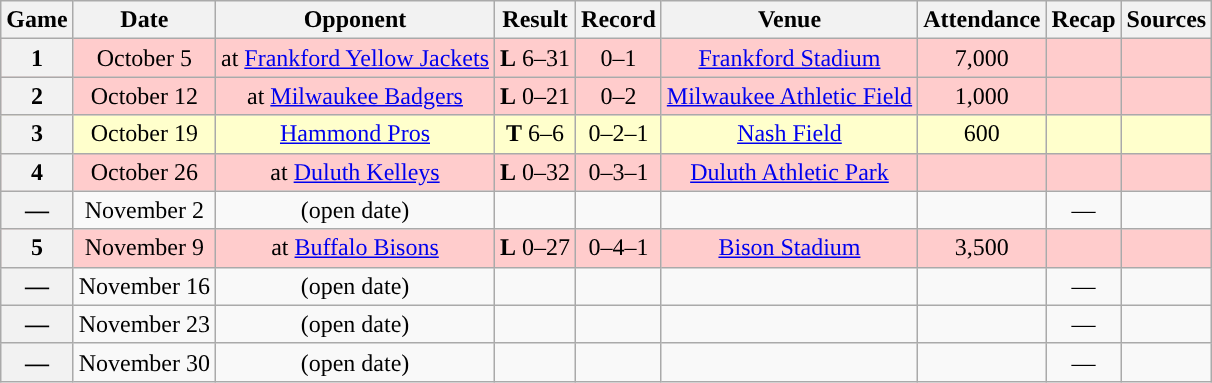<table class="wikitable" style="text-align:center">
<tr>
<th>Game</th>
<th>Date</th>
<th>Opponent</th>
<th>Result</th>
<th>Record</th>
<th>Venue</th>
<th>Attendance</th>
<th>Recap</th>
<th>Sources</th>
</tr>
<tr style="background:#fcc">
<th>1</th>
<td>October 5</td>
<td>at <a href='#'>Frankford Yellow Jackets</a></td>
<td><strong>L</strong> 6–31</td>
<td>0–1</td>
<td><a href='#'>Frankford Stadium</a></td>
<td>7,000</td>
<td></td>
<td></td>
</tr>
<tr style="background:#fcc">
<th>2</th>
<td>October 12</td>
<td>at <a href='#'>Milwaukee Badgers</a></td>
<td><strong>L</strong> 0–21</td>
<td>0–2</td>
<td><a href='#'>Milwaukee Athletic Field</a></td>
<td>1,000</td>
<td></td>
<td></td>
</tr>
<tr style="background:#ffc">
<th>3</th>
<td>October 19</td>
<td><a href='#'>Hammond Pros</a></td>
<td><strong>T</strong> 6–6</td>
<td>0–2–1</td>
<td><a href='#'>Nash Field</a></td>
<td>600</td>
<td></td>
<td></td>
</tr>
<tr style="background:#fcc">
<th>4</th>
<td>October 26</td>
<td>at <a href='#'>Duluth Kelleys</a></td>
<td><strong>L</strong> 0–32</td>
<td>0–3–1</td>
<td><a href='#'>Duluth Athletic Park</a></td>
<td></td>
<td></td>
<td></td>
</tr>
<tr>
<th>—</th>
<td>November 2</td>
<td>(open date)</td>
<td></td>
<td></td>
<td></td>
<td></td>
<td>—</td>
<td></td>
</tr>
<tr style="background:#fcc">
<th>5</th>
<td>November 9</td>
<td>at <a href='#'>Buffalo Bisons</a></td>
<td><strong>L</strong> 0–27</td>
<td>0–4–1</td>
<td><a href='#'>Bison Stadium</a></td>
<td>3,500</td>
<td></td>
<td></td>
</tr>
<tr>
<th>—</th>
<td>November 16</td>
<td>(open date)</td>
<td></td>
<td></td>
<td></td>
<td></td>
<td>—</td>
<td></td>
</tr>
<tr>
<th>—</th>
<td>November 23</td>
<td>(open date)</td>
<td></td>
<td></td>
<td></td>
<td></td>
<td>—</td>
<td></td>
</tr>
<tr>
<th>—</th>
<td>November 30</td>
<td>(open date)</td>
<td></td>
<td></td>
<td></td>
<td></td>
<td>—</td>
<td></td>
</tr>
</table>
